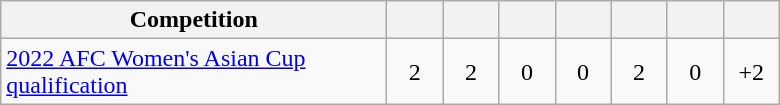<table class="wikitable" style="text-align: center;">
<tr>
<th width=250>Competition</th>
<th width=30></th>
<th width=30></th>
<th width=30></th>
<th width=30></th>
<th width=30></th>
<th width=30></th>
<th width=30></th>
</tr>
<tr>
<td align="left"><a href='#'>2022 AFC Women's Asian Cup qualification</a></td>
<td>2</td>
<td>2</td>
<td>0</td>
<td>0</td>
<td>2</td>
<td>0</td>
<td>+2</td>
</tr>
</table>
